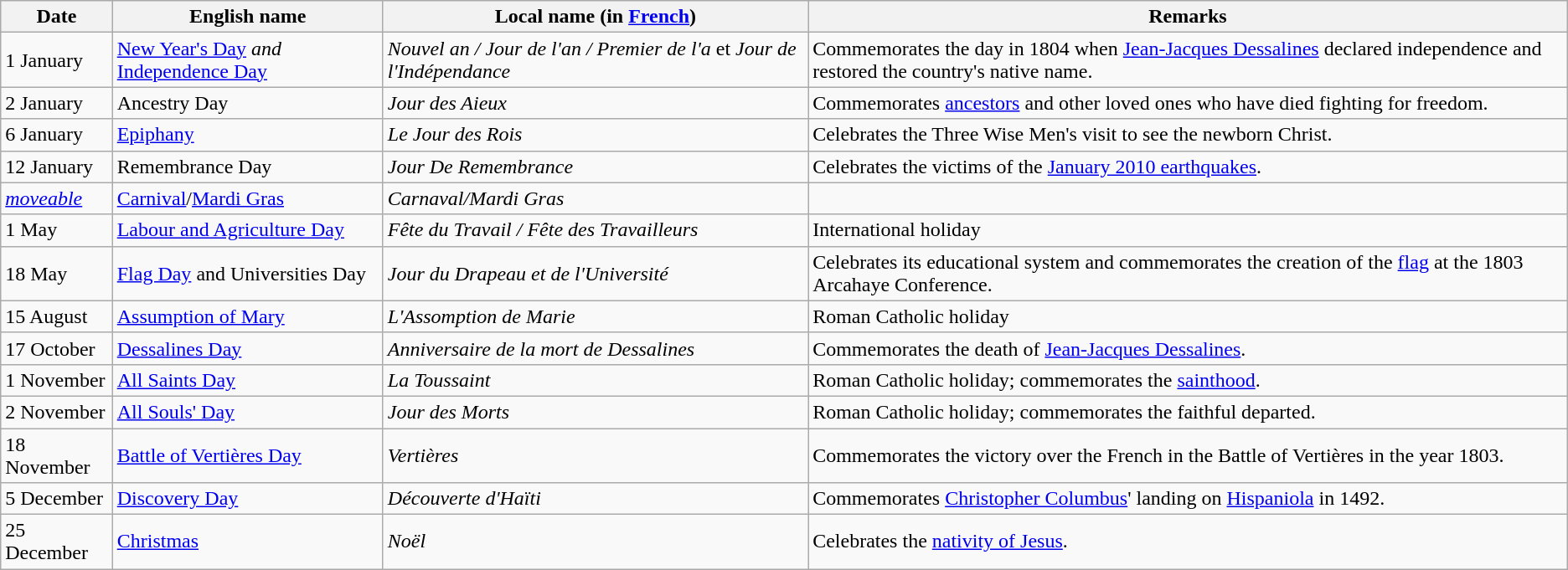<table class="wikitable">
<tr>
<th>Date</th>
<th>English name</th>
<th>Local name (in <a href='#'>French</a>)</th>
<th>Remarks</th>
</tr>
<tr>
<td>1 January</td>
<td><a href='#'>New Year's Day</a> <em>and</em> <a href='#'>Independence Day</a></td>
<td><em>Nouvel an / Jour de l'an / Premier de l'a </em>et<em> Jour de l'Indépendance</em></td>
<td>Commemorates the day in 1804 when <a href='#'>Jean-Jacques Dessalines</a> declared independence and restored the country's native name.</td>
</tr>
<tr>
<td>2 January</td>
<td>Ancestry Day</td>
<td><em>Jour des Aieux</em></td>
<td>Commemorates <a href='#'>ancestors</a> and other loved ones who have died fighting for freedom.</td>
</tr>
<tr>
<td>6 January</td>
<td><a href='#'>Epiphany</a></td>
<td><em>Le Jour des Rois</em></td>
<td>Celebrates the Three Wise Men's visit to see the newborn Christ.</td>
</tr>
<tr>
<td>12 January</td>
<td>Remembrance Day</td>
<td><em>Jour De Remembrance</em></td>
<td>Celebrates the victims of the <a href='#'>January 2010 earthquakes</a>.</td>
</tr>
<tr>
<td><em><a href='#'>moveable</a></em></td>
<td><a href='#'>Carnival</a>/<a href='#'>Mardi Gras</a></td>
<td><em>Carnaval/Mardi Gras</em></td>
<td></td>
</tr>
<tr>
<td>1 May</td>
<td><a href='#'>Labour and Agriculture Day</a></td>
<td><em>Fête du Travail / Fête des Travailleurs</em></td>
<td>International holiday</td>
</tr>
<tr>
<td>18 May</td>
<td><a href='#'>Flag Day</a> and Universities Day</td>
<td><em>Jour du Drapeau et de l'Université</em></td>
<td>Celebrates its educational system and commemorates the creation of the <a href='#'>flag</a> at the 1803 Arcahaye Conference.</td>
</tr>
<tr>
<td>15 August</td>
<td><a href='#'>Assumption of Mary</a></td>
<td><em>L'Assomption de Marie</em></td>
<td>Roman Catholic holiday</td>
</tr>
<tr>
<td>17 October</td>
<td><a href='#'>Dessalines Day</a></td>
<td><em>Anniversaire de la mort de Dessalines</em></td>
<td>Commemorates the death of <a href='#'>Jean-Jacques Dessalines</a>.</td>
</tr>
<tr>
<td>1 November</td>
<td><a href='#'>All Saints Day</a></td>
<td><em>La Toussaint</em></td>
<td>Roman Catholic holiday; commemorates the <a href='#'>sainthood</a>.</td>
</tr>
<tr>
<td>2 November</td>
<td><a href='#'>All Souls' Day</a></td>
<td><em>Jour des Morts</em></td>
<td>Roman Catholic holiday; commemorates the faithful departed.</td>
</tr>
<tr>
<td>18 November</td>
<td><a href='#'>Battle of Vertières Day</a></td>
<td><em>Vertières</em></td>
<td>Commemorates the victory over the French in the Battle of Vertières in the year 1803.</td>
</tr>
<tr>
<td>5 December</td>
<td><a href='#'>Discovery Day</a></td>
<td><em>Découverte d'Haïti</em></td>
<td>Commemorates <a href='#'>Christopher Columbus</a>' landing on <a href='#'>Hispaniola</a> in 1492.</td>
</tr>
<tr>
<td>25 December</td>
<td><a href='#'>Christmas</a></td>
<td><em>Noël</em></td>
<td>Celebrates the <a href='#'>nativity of Jesus</a>.</td>
</tr>
</table>
